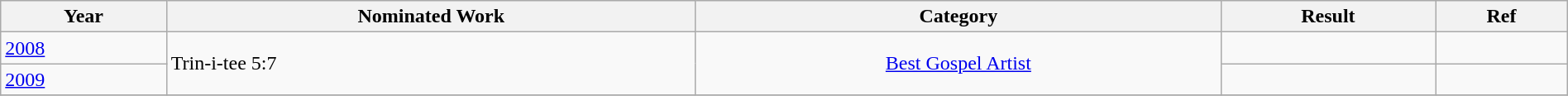<table class="wikitable" width="100%">
<tr>
<th>Year</th>
<th>Nominated Work</th>
<th>Category</th>
<th>Result</th>
<th>Ref</th>
</tr>
<tr>
<td><a href='#'>2008</a></td>
<td rowspan="2">Trin-i-tee 5:7</td>
<td rowspan="2" align="center"><a href='#'>Best Gospel Artist</a></td>
<td></td>
<td align="center"></td>
</tr>
<tr>
<td><a href='#'>2009</a></td>
<td></td>
<td align="center"></td>
</tr>
<tr>
</tr>
</table>
